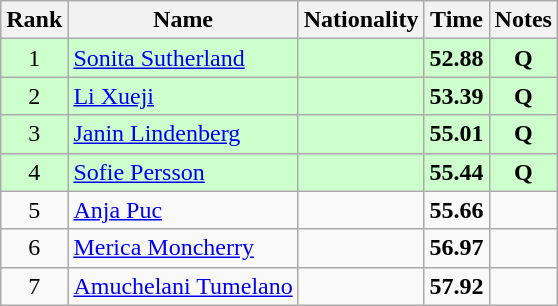<table class="wikitable sortable" style="text-align:center">
<tr>
<th>Rank</th>
<th>Name</th>
<th>Nationality</th>
<th>Time</th>
<th>Notes</th>
</tr>
<tr bgcolor=ccffcc>
<td>1</td>
<td align=left><a href='#'>Sonita Sutherland</a></td>
<td align=left></td>
<td><strong>52.88</strong></td>
<td><strong>Q</strong></td>
</tr>
<tr bgcolor=ccffcc>
<td>2</td>
<td align=left><a href='#'>Li Xueji</a></td>
<td align=left></td>
<td><strong>53.39</strong></td>
<td><strong>Q</strong></td>
</tr>
<tr bgcolor=ccffcc>
<td>3</td>
<td align=left><a href='#'>Janin Lindenberg</a></td>
<td align=left></td>
<td><strong>55.01</strong></td>
<td><strong>Q</strong></td>
</tr>
<tr bgcolor=ccffcc>
<td>4</td>
<td align=left><a href='#'>Sofie Persson</a></td>
<td align=left></td>
<td><strong>55.44</strong></td>
<td><strong>Q</strong></td>
</tr>
<tr>
<td>5</td>
<td align=left><a href='#'>Anja Puc</a></td>
<td align=left></td>
<td><strong>55.66</strong></td>
<td></td>
</tr>
<tr>
<td>6</td>
<td align=left><a href='#'>Merica Moncherry</a></td>
<td align=left></td>
<td><strong>56.97</strong></td>
<td></td>
</tr>
<tr>
<td>7</td>
<td align=left><a href='#'>Amuchelani Tumelano</a></td>
<td align=left></td>
<td><strong>57.92</strong></td>
<td></td>
</tr>
</table>
